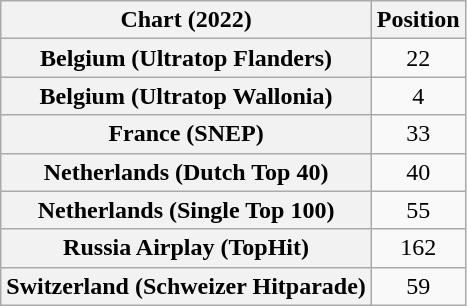<table class="wikitable sortable plainrowheaders" style="text-align:center">
<tr>
<th scope="col">Chart (2022)</th>
<th scope="col">Position</th>
</tr>
<tr>
<th scope="row">Belgium (Ultratop Flanders)</th>
<td>22</td>
</tr>
<tr>
<th scope="row">Belgium (Ultratop Wallonia)</th>
<td>4</td>
</tr>
<tr>
<th scope="row">France (SNEP)</th>
<td>33</td>
</tr>
<tr>
<th scope="row">Netherlands (Dutch Top 40)</th>
<td>40</td>
</tr>
<tr>
<th scope="row">Netherlands (Single Top 100)</th>
<td>55</td>
</tr>
<tr>
<th scope="row">Russia Airplay (TopHit)</th>
<td>162</td>
</tr>
<tr>
<th scope="row">Switzerland (Schweizer Hitparade)</th>
<td>59</td>
</tr>
</table>
